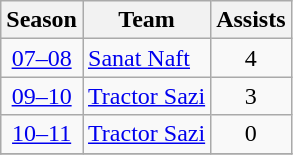<table class="wikitable" style="text-align: center;">
<tr>
<th>Season</th>
<th>Team</th>
<th>Assists</th>
</tr>
<tr>
<td><a href='#'>07–08</a></td>
<td align="left"><a href='#'>Sanat Naft</a></td>
<td>4</td>
</tr>
<tr>
<td><a href='#'>09–10</a></td>
<td align="left"><a href='#'>Tractor Sazi</a></td>
<td>3</td>
</tr>
<tr>
<td><a href='#'>10–11</a></td>
<td align="left"><a href='#'>Tractor Sazi</a></td>
<td>0</td>
</tr>
<tr>
</tr>
</table>
